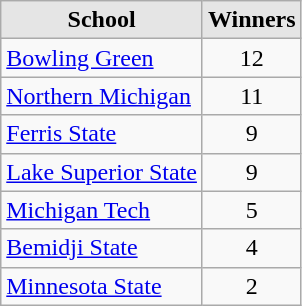<table class="wikitable">
<tr>
<th style="background:#e5e5e5;">School</th>
<th style="background:#e5e5e5;">Winners</th>
</tr>
<tr>
<td><a href='#'>Bowling Green</a></td>
<td align=center>12</td>
</tr>
<tr>
<td><a href='#'>Northern Michigan</a></td>
<td align=center>11</td>
</tr>
<tr>
<td><a href='#'>Ferris State</a></td>
<td align=center>9</td>
</tr>
<tr>
<td><a href='#'>Lake Superior State</a></td>
<td align=center>9</td>
</tr>
<tr>
<td><a href='#'>Michigan Tech</a></td>
<td align=center>5</td>
</tr>
<tr>
<td><a href='#'>Bemidji State</a></td>
<td align=center>4</td>
</tr>
<tr>
<td><a href='#'>Minnesota State</a></td>
<td align=center>2</td>
</tr>
</table>
